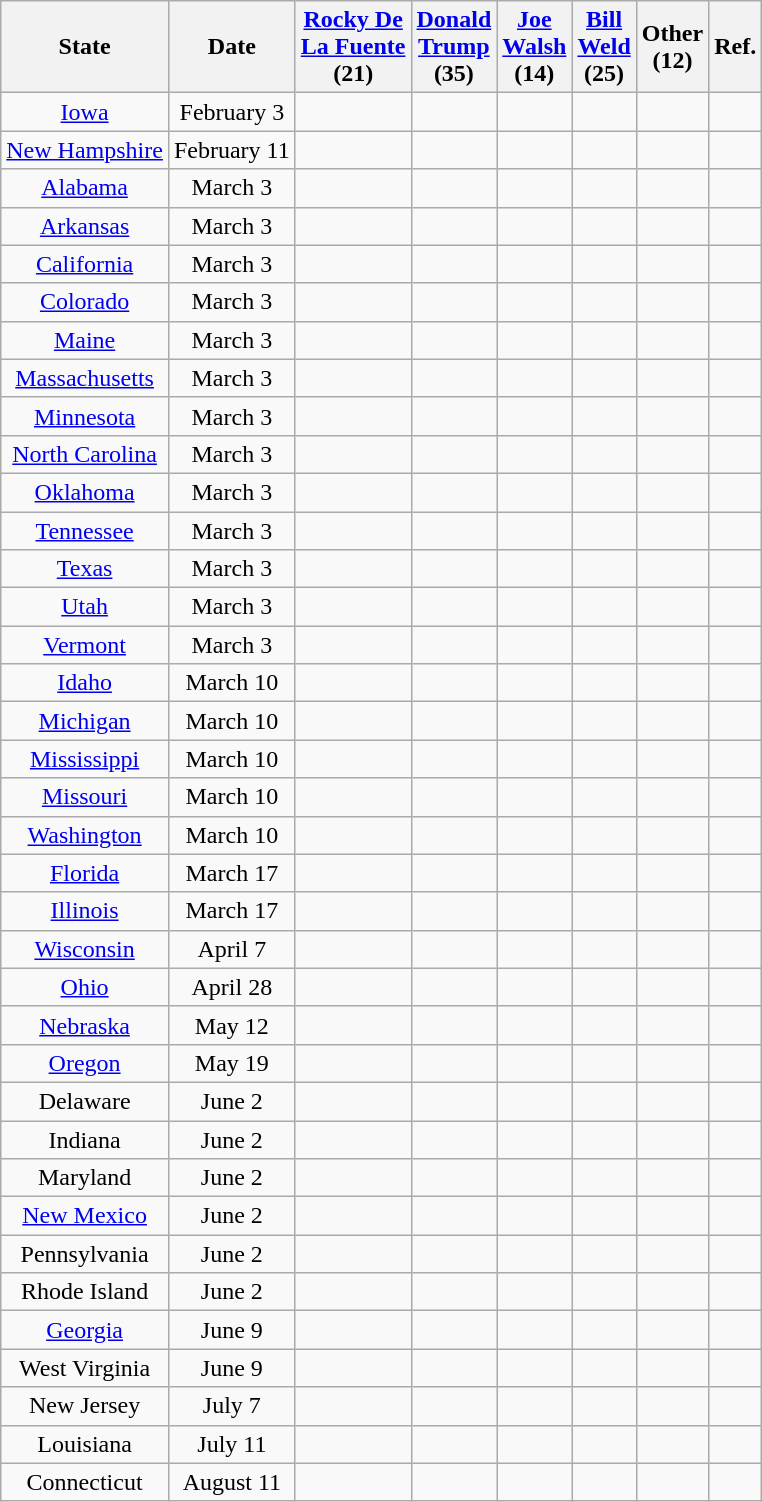<table class="wikitable sortable" style="text-align:center;">
<tr>
<th>State</th>
<th>Date</th>
<th><a href='#'>Rocky De<br>La Fuente</a><br><strong>(21)</strong></th>
<th><a href='#'>Donald<br>Trump</a><br><strong>(35)</strong></th>
<th><a href='#'>Joe<br> Walsh</a><br><strong>(14)</strong></th>
<th><a href='#'>Bill<br>Weld</a><br><strong>(25)</strong></th>
<th>Other<br><strong>(12)</strong></th>
<th>Ref.</th>
</tr>
<tr>
<td><a href='#'>Iowa</a></td>
<td>February 3</td>
<td></td>
<td></td>
<td></td>
<td></td>
<td></td>
<td></td>
</tr>
<tr>
<td><a href='#'>New Hampshire</a></td>
<td>February 11</td>
<td></td>
<td></td>
<td></td>
<td></td>
<td></td>
<td></td>
</tr>
<tr>
<td><a href='#'>Alabama</a></td>
<td>March 3</td>
<td> </td>
<td> </td>
<td> </td>
<td> </td>
<td> </td>
<td></td>
</tr>
<tr>
<td><a href='#'>Arkansas</a></td>
<td>March 3</td>
<td></td>
<td> </td>
<td></td>
<td></td>
<td></td>
<td></td>
</tr>
<tr>
<td><a href='#'>California</a></td>
<td>March 3</td>
<td> </td>
<td> </td>
<td> </td>
<td> </td>
<td></td>
<td></td>
</tr>
<tr>
<td><a href='#'>Colorado</a></td>
<td>March 3</td>
<td></td>
<td> </td>
<td></td>
<td></td>
<td></td>
<td></td>
</tr>
<tr>
<td><a href='#'>Maine</a></td>
<td>March 3</td>
<td> </td>
<td> </td>
<td></td>
<td> </td>
<td> </td>
<td></td>
</tr>
<tr>
<td><a href='#'>Massachusetts</a></td>
<td>March 3</td>
<td> </td>
<td> </td>
<td></td>
<td> </td>
<td> </td>
<td></td>
</tr>
<tr>
<td><a href='#'>Minnesota</a></td>
<td>March 3</td>
<td> </td>
<td> </td>
<td></td>
<td> </td>
<td> </td>
<td></td>
</tr>
<tr>
<td><a href='#'>North Carolina</a></td>
<td>March 3</td>
<td> </td>
<td> </td>
<td> </td>
<td> </td>
<td> </td>
<td></td>
</tr>
<tr>
<td><a href='#'>Oklahoma</a></td>
<td>March 3</td>
<td> </td>
<td> </td>
<td></td>
<td> </td>
<td></td>
<td></td>
</tr>
<tr>
<td><a href='#'>Tennessee</a></td>
<td>March 3</td>
<td> </td>
<td> </td>
<td> </td>
<td> </td>
<td></td>
<td></td>
</tr>
<tr>
<td><a href='#'>Texas</a></td>
<td>March 3</td>
<td> </td>
<td></td>
<td></td>
<td></td>
<td></td>
<td></td>
</tr>
<tr>
<td><a href='#'>Utah</a></td>
<td>March 3</td>
<td></td>
<td> </td>
<td></td>
<td></td>
<td></td>
<td></td>
</tr>
<tr>
<td><a href='#'>Vermont</a></td>
<td>March 3</td>
<td> </td>
<td> </td>
<td> </td>
<td> </td>
<td> </td>
<td></td>
</tr>
<tr>
<td><a href='#'>Idaho</a></td>
<td>March 10</td>
<td> </td>
<td> </td>
<td> </td>
<td> </td>
<td></td>
<td></td>
</tr>
<tr>
<td><a href='#'>Michigan</a></td>
<td>March 10</td>
<td> </td>
<td> </td>
<td> </td>
<td> </td>
<td></td>
<td></td>
</tr>
<tr>
<td><a href='#'>Mississippi</a></td>
<td>March 10</td>
<td> </td>
<td> </td>
<td> </td>
<td> </td>
<td> </td>
<td></td>
</tr>
<tr>
<td><a href='#'>Missouri</a></td>
<td>March 10</td>
<td></td>
<td> </td>
<td> </td>
<td> </td>
<td></td>
<td></td>
</tr>
<tr>
<td><a href='#'>Washington</a></td>
<td>March 10</td>
<td></td>
<td></td>
<td></td>
<td></td>
<td></td>
<td></td>
</tr>
<tr>
<td><a href='#'>Florida</a></td>
<td>March 17</td>
<td></td>
<td></td>
<td></td>
<td></td>
<td></td>
<td></td>
</tr>
<tr>
<td><a href='#'>Illinois</a></td>
<td>March 17</td>
<td></td>
<td></td>
<td></td>
<td></td>
<td></td>
<td></td>
</tr>
<tr>
<td><a href='#'>Wisconsin</a></td>
<td>April 7</td>
<td></td>
<td></td>
<td></td>
<td></td>
<td></td>
<td></td>
</tr>
<tr>
<td><a href='#'>Ohio</a></td>
<td>April 28</td>
<td> </td>
<td></td>
<td></td>
<td></td>
<td></td>
<td></td>
</tr>
<tr>
<td><a href='#'>Nebraska</a></td>
<td>May 12</td>
<td></td>
<td></td>
<td></td>
<td></td>
<td></td>
<td></td>
</tr>
<tr>
<td><a href='#'>Oregon</a></td>
<td>May 19</td>
<td> </td>
<td></td>
<td></td>
<td></td>
<td></td>
<td></td>
</tr>
<tr>
<td>Delaware</td>
<td>June 2</td>
<td></td>
<td> </td>
<td></td>
<td></td>
<td></td>
<td></td>
</tr>
<tr>
<td>Indiana</td>
<td>June 2</td>
<td></td>
<td></td>
<td></td>
<td></td>
<td></td>
<td></td>
</tr>
<tr>
<td>Maryland</td>
<td>June 2</td>
<td></td>
<td></td>
<td></td>
<td></td>
<td></td>
<td></td>
</tr>
<tr>
<td><a href='#'>New Mexico</a></td>
<td>June 2</td>
<td></td>
<td></td>
<td></td>
<td></td>
<td></td>
<td></td>
</tr>
<tr>
<td>Pennsylvania</td>
<td>June 2</td>
<td></td>
<td> </td>
<td></td>
<td></td>
<td></td>
<td></td>
</tr>
<tr>
<td>Rhode Island</td>
<td>June 2</td>
<td></td>
<td></td>
<td></td>
<td></td>
<td></td>
<td></td>
</tr>
<tr>
<td><a href='#'>Georgia</a></td>
<td>June 9</td>
<td> </td>
<td> </td>
<td></td>
<td></td>
<td></td>
<td></td>
</tr>
<tr>
<td>West Virginia</td>
<td>June 9</td>
<td></td>
<td></td>
<td></td>
<td></td>
<td></td>
<td></td>
</tr>
<tr>
<td>New Jersey</td>
<td>July 7</td>
<td></td>
<td></td>
<td></td>
<td></td>
<td></td>
<td></td>
</tr>
<tr>
<td>Louisiana</td>
<td>July 11</td>
<td></td>
<td></td>
<td></td>
<td></td>
<td></td>
<td></td>
</tr>
<tr>
<td>Connecticut</td>
<td>August 11</td>
<td></td>
<td> </td>
<td></td>
<td></td>
<td></td>
<td></td>
</tr>
</table>
